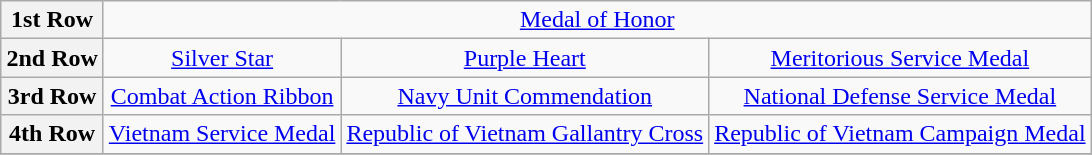<table class="wikitable" style="margin:1em auto; text-align:center;">
<tr>
<th>1st Row</th>
<td colspan="12"><a href='#'>Medal of Honor</a></td>
</tr>
<tr>
<th>2nd Row</th>
<td colspan="4"><a href='#'>Silver Star</a></td>
<td colspan="4"><a href='#'>Purple Heart</a> <br></td>
<td colspan="4"><a href='#'>Meritorious Service Medal</a></td>
</tr>
<tr>
<th>3rd Row</th>
<td colspan="4"><a href='#'>Combat Action Ribbon</a></td>
<td colspan="4"><a href='#'>Navy Unit Commendation</a></td>
<td colspan="4"><a href='#'>National Defense Service Medal</a> <br></td>
</tr>
<tr>
<th>4th Row</th>
<td colspan="4"><a href='#'>Vietnam Service Medal</a> <br></td>
<td colspan="4"><a href='#'>Republic of Vietnam Gallantry Cross</a> <br></td>
<td colspan="4"><a href='#'>Republic of Vietnam Campaign Medal</a> <br></td>
</tr>
<tr>
</tr>
</table>
